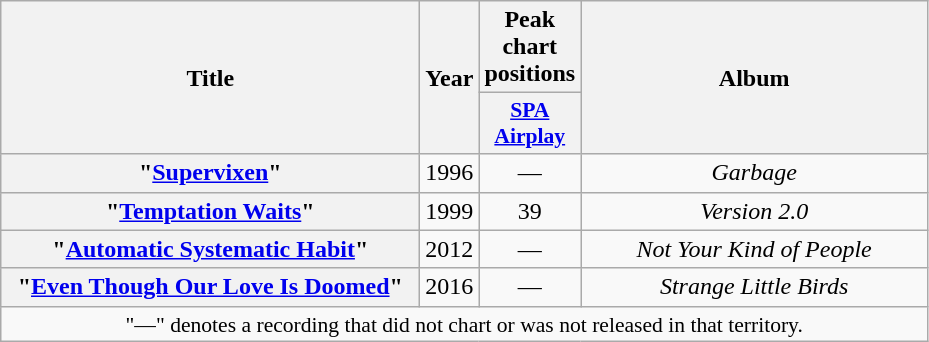<table class="wikitable plainrowheaders" style="text-align:center;" border="1">
<tr>
<th scope="col" rowspan="2" style="width:17em;">Title</th>
<th scope="col" rowspan="2" style="width:1em;">Year</th>
<th scope="col">Peak chart positions</th>
<th scope="col" rowspan="2" style="width:14em;">Album</th>
</tr>
<tr>
<th scope="col" style="width:3em;font-size:90%;"><a href='#'>SPA<br>Airplay</a><br></th>
</tr>
<tr>
<th scope="row">"<a href='#'>Supervixen</a>"</th>
<td>1996</td>
<td>—</td>
<td><em>Garbage</em></td>
</tr>
<tr>
<th scope="row">"<a href='#'>Temptation Waits</a>"</th>
<td>1999</td>
<td>39</td>
<td><em>Version 2.0</em></td>
</tr>
<tr>
<th scope="row">"<a href='#'>Automatic Systematic Habit</a>"</th>
<td>2012</td>
<td>—</td>
<td><em>Not Your Kind of People</em></td>
</tr>
<tr>
<th scope="row">"<a href='#'>Even Though Our Love Is Doomed</a>"</th>
<td>2016</td>
<td>—</td>
<td><em>Strange Little Birds</em></td>
</tr>
<tr>
<td colspan="14" style="font-size:90%">"—" denotes a recording that did not chart or was not released in that territory.</td>
</tr>
</table>
